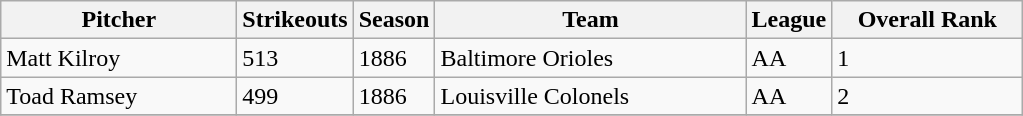<table class="wikitable">
<tr>
<th bgcolor="#DDDDFF" width="150">Pitcher</th>
<th bgcolor="#DDDDFF" width="5">Strikeouts</th>
<th bgcolor="#DDDDFF" width="5">Season</th>
<th bgcolor="#DDDDFF" width="200">Team</th>
<th bgcolor="#DDDDFF" width="5">League</th>
<th bgcolor="#DDDDFF" width="120">Overall Rank</th>
</tr>
<tr>
<td>Matt Kilroy</td>
<td>513</td>
<td>1886</td>
<td>Baltimore Orioles</td>
<td>AA</td>
<td>1</td>
</tr>
<tr>
<td>Toad Ramsey</td>
<td>499</td>
<td>1886</td>
<td>Louisville Colonels</td>
<td>AA</td>
<td>2</td>
</tr>
<tr>
</tr>
</table>
